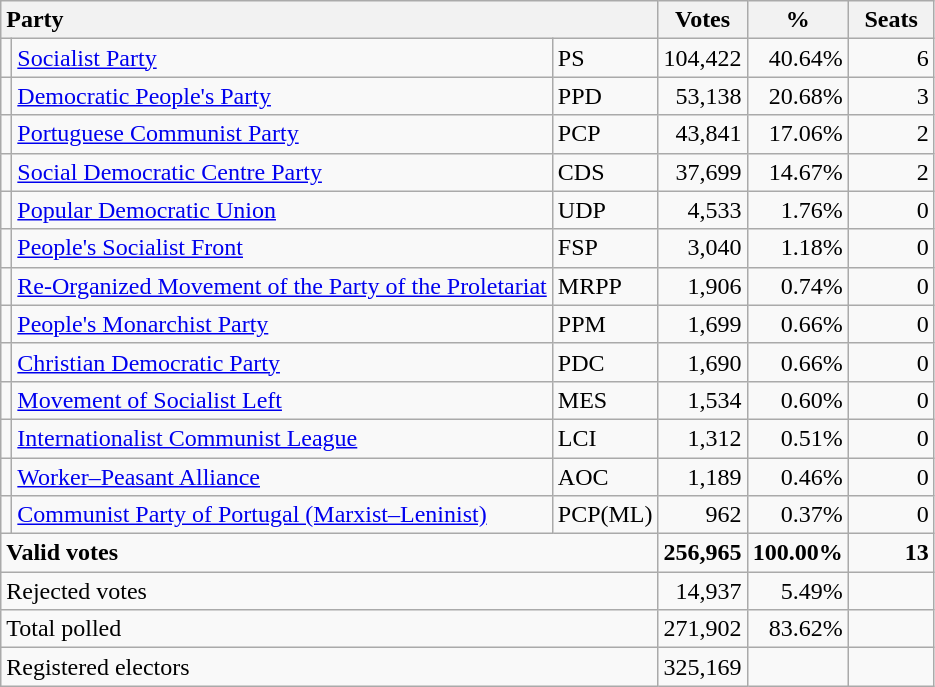<table class="wikitable" border="1" style="text-align:right;">
<tr>
<th style="text-align:left;" colspan=3>Party</th>
<th align=center width="50">Votes</th>
<th align=center width="50">%</th>
<th align=center width="50">Seats</th>
</tr>
<tr>
<td></td>
<td align=left><a href='#'>Socialist Party</a></td>
<td align=left>PS</td>
<td>104,422</td>
<td>40.64%</td>
<td>6</td>
</tr>
<tr>
<td></td>
<td align=left><a href='#'>Democratic People's Party</a></td>
<td align=left>PPD</td>
<td>53,138</td>
<td>20.68%</td>
<td>3</td>
</tr>
<tr>
<td></td>
<td align=left><a href='#'>Portuguese Communist Party</a></td>
<td align=left>PCP</td>
<td>43,841</td>
<td>17.06%</td>
<td>2</td>
</tr>
<tr>
<td></td>
<td align=left style="white-space: nowrap;"><a href='#'>Social Democratic Centre Party</a></td>
<td align=left>CDS</td>
<td>37,699</td>
<td>14.67%</td>
<td>2</td>
</tr>
<tr>
<td></td>
<td align=left><a href='#'>Popular Democratic Union</a></td>
<td align=left>UDP</td>
<td>4,533</td>
<td>1.76%</td>
<td>0</td>
</tr>
<tr>
<td></td>
<td align=left><a href='#'>People's Socialist Front</a></td>
<td align=left>FSP</td>
<td>3,040</td>
<td>1.18%</td>
<td>0</td>
</tr>
<tr>
<td></td>
<td align=left><a href='#'>Re-Organized Movement of the Party of the Proletariat</a></td>
<td align=left>MRPP</td>
<td>1,906</td>
<td>0.74%</td>
<td>0</td>
</tr>
<tr>
<td></td>
<td align=left><a href='#'>People's Monarchist Party</a></td>
<td align=left>PPM</td>
<td>1,699</td>
<td>0.66%</td>
<td>0</td>
</tr>
<tr>
<td></td>
<td align=left style="white-space: nowrap;"><a href='#'>Christian Democratic Party</a></td>
<td align=left>PDC</td>
<td>1,690</td>
<td>0.66%</td>
<td>0</td>
</tr>
<tr>
<td></td>
<td align=left><a href='#'>Movement of Socialist Left</a></td>
<td align=left>MES</td>
<td>1,534</td>
<td>0.60%</td>
<td>0</td>
</tr>
<tr>
<td></td>
<td align=left><a href='#'>Internationalist Communist League</a></td>
<td align=left>LCI</td>
<td>1,312</td>
<td>0.51%</td>
<td>0</td>
</tr>
<tr>
<td></td>
<td align=left><a href='#'>Worker–Peasant Alliance</a></td>
<td align=left>AOC</td>
<td>1,189</td>
<td>0.46%</td>
<td>0</td>
</tr>
<tr>
<td></td>
<td align=left><a href='#'>Communist Party of Portugal (Marxist–Leninist)</a></td>
<td align=left>PCP(ML)</td>
<td>962</td>
<td>0.37%</td>
<td>0</td>
</tr>
<tr style="font-weight:bold">
<td align=left colspan=3>Valid votes</td>
<td>256,965</td>
<td>100.00%</td>
<td>13</td>
</tr>
<tr>
<td align=left colspan=3>Rejected votes</td>
<td>14,937</td>
<td>5.49%</td>
<td></td>
</tr>
<tr>
<td align=left colspan=3>Total polled</td>
<td>271,902</td>
<td>83.62%</td>
<td></td>
</tr>
<tr>
<td align=left colspan=3>Registered electors</td>
<td>325,169</td>
<td></td>
<td></td>
</tr>
</table>
